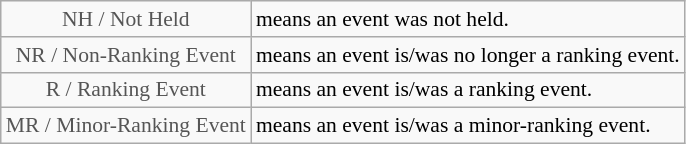<table class="wikitable" style="font-size:90%">
<tr>
<td style="text-align:center; color:#555555;" colspan="4">NH / Not Held</td>
<td>means an event was not held.</td>
</tr>
<tr>
<td style="text-align:center; color:#555555;" colspan="4">NR / Non-Ranking Event</td>
<td>means an event is/was no longer a ranking event.</td>
</tr>
<tr>
<td style="text-align:center; color:#555555;" colspan="4">R / Ranking Event</td>
<td>means an event is/was a ranking event.</td>
</tr>
<tr>
<td style="text-align:center; color:#555555;" colspan="4">MR / Minor-Ranking Event</td>
<td>means an event is/was a minor-ranking event.</td>
</tr>
</table>
